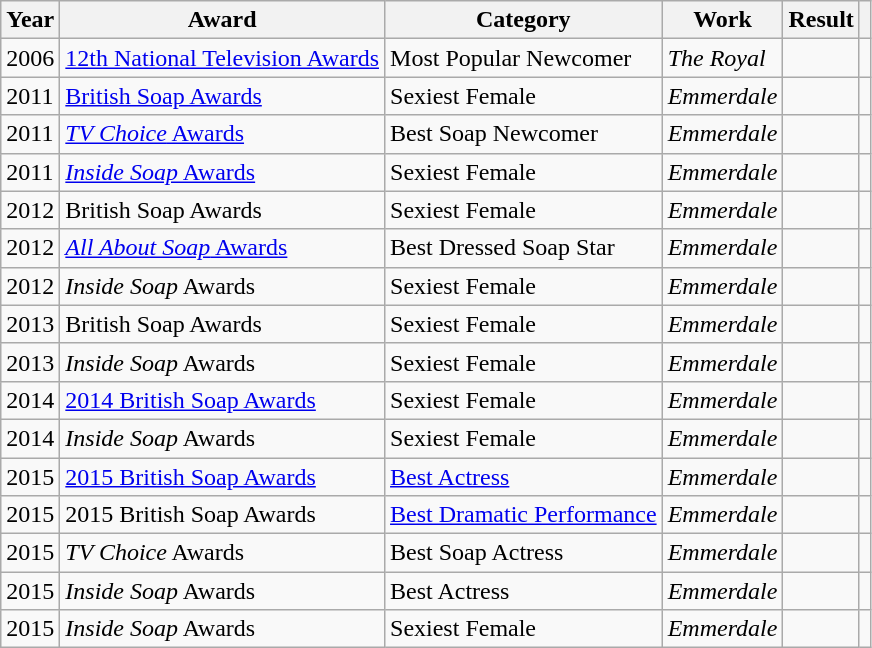<table class="wikitable sortable">
<tr>
<th>Year</th>
<th>Award</th>
<th>Category</th>
<th>Work</th>
<th>Result</th>
<th scope=col class=unsortable></th>
</tr>
<tr>
<td>2006</td>
<td><a href='#'>12th National Television Awards</a></td>
<td>Most Popular Newcomer</td>
<td><em>The Royal</em></td>
<td></td>
<td align="center"></td>
</tr>
<tr>
<td>2011</td>
<td><a href='#'>British Soap Awards</a></td>
<td>Sexiest Female</td>
<td><em>Emmerdale</em></td>
<td></td>
<td align="center"></td>
</tr>
<tr>
<td>2011</td>
<td><a href='#'><em>TV Choice</em> Awards</a></td>
<td>Best Soap Newcomer</td>
<td><em>Emmerdale</em></td>
<td></td>
<td align="center"></td>
</tr>
<tr>
<td>2011</td>
<td><a href='#'><em>Inside Soap</em> Awards</a></td>
<td>Sexiest Female</td>
<td><em>Emmerdale</em></td>
<td></td>
<td align="center"></td>
</tr>
<tr>
<td>2012</td>
<td>British Soap Awards</td>
<td>Sexiest Female</td>
<td><em>Emmerdale</em></td>
<td></td>
<td align="center"></td>
</tr>
<tr>
<td>2012</td>
<td><a href='#'><em>All About Soap</em> Awards</a></td>
<td>Best Dressed Soap Star</td>
<td><em>Emmerdale</em></td>
<td></td>
<td align="center"></td>
</tr>
<tr>
<td>2012</td>
<td><em>Inside Soap</em> Awards</td>
<td>Sexiest Female</td>
<td><em>Emmerdale</em></td>
<td></td>
<td align="center"></td>
</tr>
<tr>
<td>2013</td>
<td>British Soap Awards</td>
<td>Sexiest Female</td>
<td><em>Emmerdale</em></td>
<td></td>
<td align="center"></td>
</tr>
<tr>
<td>2013</td>
<td><em>Inside Soap</em> Awards</td>
<td>Sexiest Female</td>
<td><em>Emmerdale</em></td>
<td></td>
<td align="center"></td>
</tr>
<tr>
<td>2014</td>
<td><a href='#'>2014 British Soap Awards</a></td>
<td>Sexiest Female</td>
<td><em>Emmerdale</em></td>
<td></td>
<td align="center"></td>
</tr>
<tr>
<td>2014</td>
<td><em>Inside Soap</em> Awards</td>
<td>Sexiest Female</td>
<td><em>Emmerdale</em></td>
<td></td>
<td align="center"></td>
</tr>
<tr>
<td>2015</td>
<td><a href='#'>2015 British Soap Awards</a></td>
<td><a href='#'>Best Actress</a></td>
<td><em>Emmerdale</em></td>
<td></td>
<td align="center"></td>
</tr>
<tr>
<td>2015</td>
<td>2015 British Soap Awards</td>
<td><a href='#'>Best Dramatic Performance</a></td>
<td><em>Emmerdale</em></td>
<td></td>
<td align="center"></td>
</tr>
<tr>
<td>2015</td>
<td><em>TV Choice</em> Awards</td>
<td>Best Soap Actress</td>
<td><em>Emmerdale</em></td>
<td></td>
<td align="center"></td>
</tr>
<tr>
<td>2015</td>
<td><em>Inside Soap</em> Awards</td>
<td>Best Actress</td>
<td><em>Emmerdale</em></td>
<td></td>
<td align="center"></td>
</tr>
<tr>
<td>2015</td>
<td><em>Inside Soap</em> Awards</td>
<td>Sexiest Female</td>
<td><em>Emmerdale</em></td>
<td></td>
<td align="center"></td>
</tr>
</table>
